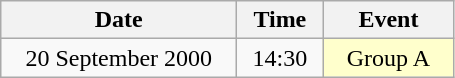<table class = "wikitable" style="text-align:center;">
<tr>
<th width=150>Date</th>
<th width=50>Time</th>
<th width=80>Event</th>
</tr>
<tr>
<td>20 September 2000</td>
<td>14:30</td>
<td bgcolor=ffffcc>Group A</td>
</tr>
</table>
